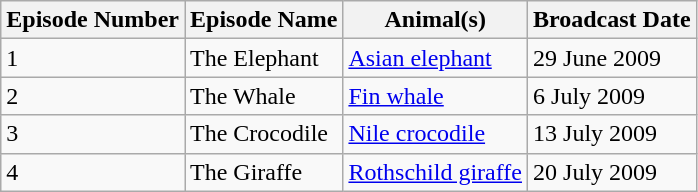<table class="wikitable">
<tr>
<th>Episode Number</th>
<th>Episode Name</th>
<th>Animal(s)</th>
<th>Broadcast Date</th>
</tr>
<tr>
<td>1</td>
<td>The Elephant</td>
<td><a href='#'>Asian elephant</a></td>
<td>29 June 2009</td>
</tr>
<tr>
<td>2</td>
<td>The Whale</td>
<td><a href='#'>Fin whale</a></td>
<td>6 July 2009</td>
</tr>
<tr>
<td>3</td>
<td>The Crocodile</td>
<td><a href='#'>Nile crocodile</a></td>
<td>13 July 2009</td>
</tr>
<tr>
<td>4</td>
<td>The Giraffe</td>
<td><a href='#'>Rothschild giraffe</a></td>
<td>20 July 2009</td>
</tr>
</table>
